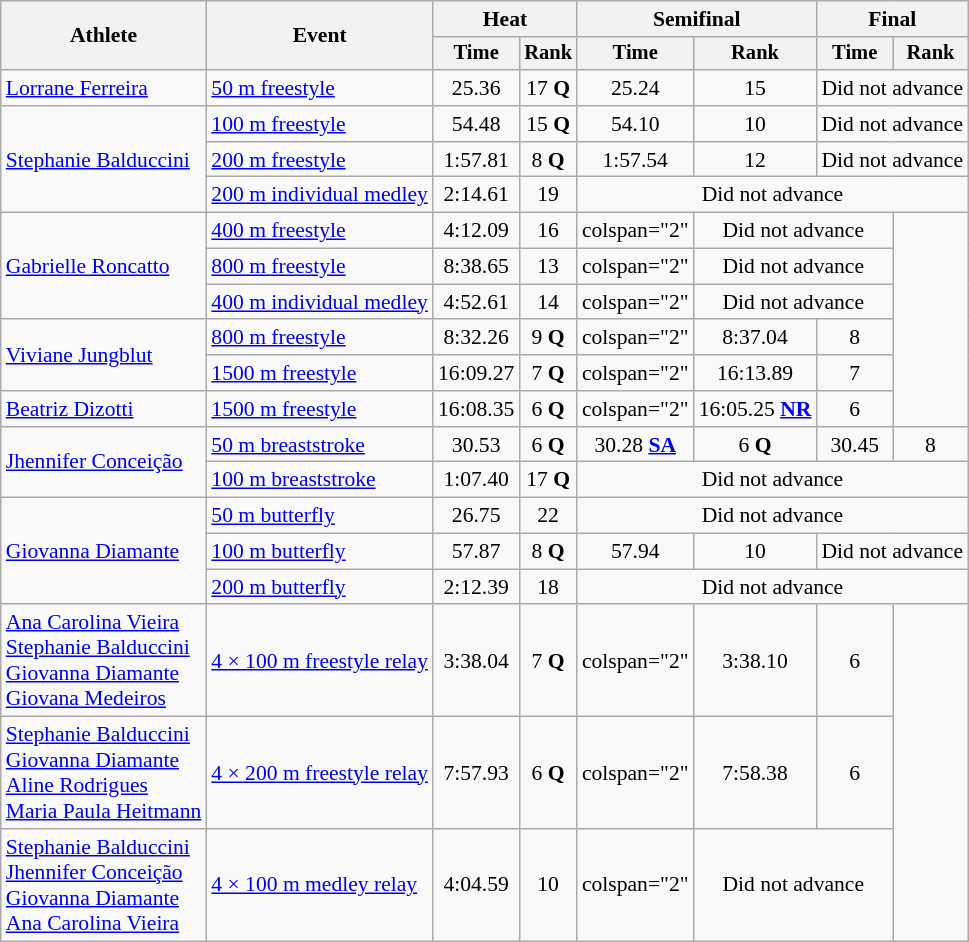<table class=wikitable style="font-size:90%">
<tr>
<th rowspan="2">Athlete</th>
<th rowspan="2">Event</th>
<th colspan="2">Heat</th>
<th colspan="2">Semifinal</th>
<th colspan="2">Final</th>
</tr>
<tr style="font-size:95%">
<th>Time</th>
<th>Rank</th>
<th>Time</th>
<th>Rank</th>
<th>Time</th>
<th>Rank</th>
</tr>
<tr align=center>
<td align=left><a href='#'>Lorrane Ferreira</a></td>
<td align=left><a href='#'>50 m freestyle</a></td>
<td>25.36</td>
<td>17 <strong>Q</strong></td>
<td>25.24</td>
<td>15</td>
<td colspan="2">Did not advance</td>
</tr>
<tr align=center>
<td align=left rowspan="3"><a href='#'>Stephanie Balduccini</a></td>
<td align=left><a href='#'>100 m freestyle</a></td>
<td>54.48</td>
<td>15 <strong>Q</strong></td>
<td>54.10</td>
<td>10</td>
<td colspan="2">Did not advance</td>
</tr>
<tr align=center>
<td align=left><a href='#'>200 m freestyle</a></td>
<td>1:57.81</td>
<td>8 <strong>Q</strong></td>
<td>1:57.54</td>
<td>12</td>
<td colspan="2">Did not advance</td>
</tr>
<tr align=center>
<td align=left><a href='#'>200 m individual medley</a></td>
<td>2:14.61</td>
<td>19</td>
<td colspan="4">Did not advance</td>
</tr>
<tr align=center>
<td align=left rowspan="3"><a href='#'>Gabrielle Roncatto</a></td>
<td align=left><a href='#'>400 m freestyle</a></td>
<td>4:12.09</td>
<td>16</td>
<td>colspan="2" </td>
<td colspan="2">Did not advance</td>
</tr>
<tr align=center>
<td align=left><a href='#'>800 m freestyle</a></td>
<td>8:38.65</td>
<td>13</td>
<td>colspan="2" </td>
<td colspan="2">Did not advance</td>
</tr>
<tr align=center>
<td align=left><a href='#'>400 m individual medley</a></td>
<td>4:52.61</td>
<td>14</td>
<td>colspan="2" </td>
<td colspan="2">Did not advance</td>
</tr>
<tr align=center>
<td align=left rowspan="2"><a href='#'>Viviane Jungblut</a></td>
<td align=left><a href='#'>800 m freestyle</a></td>
<td>8:32.26</td>
<td>9 <strong>Q</strong></td>
<td>colspan="2" </td>
<td>8:37.04</td>
<td>8</td>
</tr>
<tr align=center>
<td align=left><a href='#'>1500 m freestyle</a></td>
<td>16:09.27</td>
<td>7 <strong>Q</strong></td>
<td>colspan="2" </td>
<td>16:13.89</td>
<td>7</td>
</tr>
<tr align=center>
<td align=left><a href='#'>Beatriz Dizotti</a></td>
<td align=left><a href='#'>1500 m freestyle</a></td>
<td>16:08.35</td>
<td>6 <strong>Q</strong></td>
<td>colspan="2" </td>
<td>16:05.25 <strong><a href='#'>NR</a></strong></td>
<td>6</td>
</tr>
<tr align=center>
<td align=left rowspan="2"><a href='#'>Jhennifer Conceição</a></td>
<td align=left><a href='#'>50 m breaststroke</a></td>
<td>30.53</td>
<td>6 <strong>Q</strong></td>
<td>30.28 <strong><a href='#'>SA</a></strong></td>
<td>6 <strong>Q</strong></td>
<td>30.45</td>
<td>8</td>
</tr>
<tr align=center>
<td align=left><a href='#'>100 m breaststroke</a></td>
<td>1:07.40</td>
<td>17 <strong>Q</strong></td>
<td colspan="4">Did not advance</td>
</tr>
<tr align=center>
<td align=left rowspan="3"><a href='#'>Giovanna Diamante</a></td>
<td align=left><a href='#'>50 m butterfly</a></td>
<td>26.75</td>
<td>22</td>
<td colspan="4">Did not advance</td>
</tr>
<tr align=center>
<td align=left><a href='#'>100 m butterfly</a></td>
<td>57.87</td>
<td>8 <strong>Q</strong></td>
<td>57.94</td>
<td>10</td>
<td colspan="2">Did not advance</td>
</tr>
<tr align=center>
<td align=left><a href='#'>200 m butterfly</a></td>
<td>2:12.39</td>
<td>18</td>
<td colspan="4">Did not advance</td>
</tr>
<tr align=center>
<td align=left><a href='#'>Ana Carolina Vieira</a><br><a href='#'>Stephanie Balduccini</a><br><a href='#'>Giovanna Diamante</a><br><a href='#'>Giovana Medeiros</a></td>
<td align=left><a href='#'>4 × 100 m freestyle relay</a></td>
<td>3:38.04</td>
<td>7 <strong>Q</strong></td>
<td>colspan="2" </td>
<td>3:38.10</td>
<td>6</td>
</tr>
<tr align=center>
<td align=left><a href='#'>Stephanie Balduccini</a><br><a href='#'>Giovanna Diamante</a><br><a href='#'>Aline Rodrigues</a><br><a href='#'>Maria Paula Heitmann</a></td>
<td align=left><a href='#'>4 × 200 m freestyle relay</a></td>
<td>7:57.93</td>
<td>6 <strong>Q</strong></td>
<td>colspan="2" </td>
<td>7:58.38</td>
<td>6</td>
</tr>
<tr align=center>
<td align=left><a href='#'>Stephanie Balduccini</a><br><a href='#'>Jhennifer Conceição</a><br><a href='#'>Giovanna Diamante</a><br><a href='#'>Ana Carolina Vieira</a></td>
<td align=left><a href='#'>4 × 100 m medley relay</a></td>
<td>4:04.59</td>
<td>10</td>
<td>colspan="2" </td>
<td colspan="2">Did not advance</td>
</tr>
</table>
